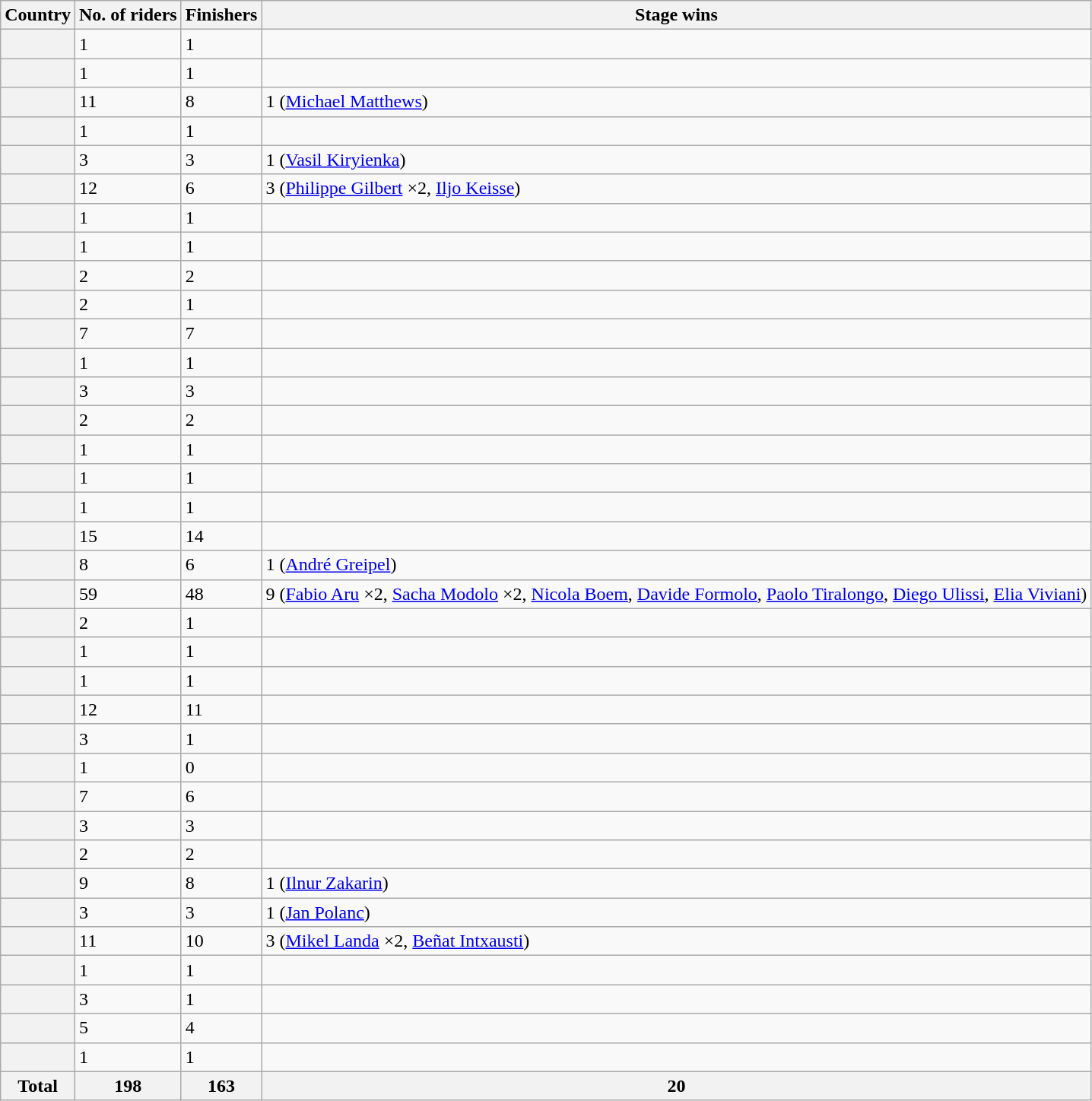<table class="wikitable sortable plainrowheaders">
<tr>
<th scope="col">Country</th>
<th scope="col">No. of riders</th>
<th scope="col">Finishers</th>
<th scope="col">Stage wins</th>
</tr>
<tr>
<th scope="row"></th>
<td>1</td>
<td>1</td>
<td></td>
</tr>
<tr>
<th scope="row"></th>
<td>1</td>
<td>1</td>
<td></td>
</tr>
<tr>
<th scope="row"></th>
<td>11</td>
<td>8</td>
<td>1 (<a href='#'>Michael Matthews</a>)</td>
</tr>
<tr>
<th scope="row"></th>
<td>1</td>
<td>1</td>
<td></td>
</tr>
<tr>
<th scope="row"></th>
<td>3</td>
<td>3</td>
<td>1 (<a href='#'>Vasil Kiryienka</a>)</td>
</tr>
<tr>
<th scope="row"></th>
<td>12</td>
<td>6</td>
<td>3 (<a href='#'>Philippe Gilbert</a> ×2, <a href='#'>Iljo Keisse</a>)</td>
</tr>
<tr>
<th scope="row"></th>
<td>1</td>
<td>1</td>
<td></td>
</tr>
<tr>
<th scope="row"></th>
<td>1</td>
<td>1</td>
<td></td>
</tr>
<tr>
<th scope="row"></th>
<td>2</td>
<td>2</td>
<td></td>
</tr>
<tr>
<th scope="row"></th>
<td>2</td>
<td>1</td>
<td></td>
</tr>
<tr>
<th scope="row"></th>
<td>7</td>
<td>7</td>
<td></td>
</tr>
<tr>
<th scope="row"></th>
<td>1</td>
<td>1</td>
<td></td>
</tr>
<tr>
<th scope="row"></th>
<td>3</td>
<td>3</td>
<td></td>
</tr>
<tr>
<th scope="row"></th>
<td>2</td>
<td>2</td>
<td></td>
</tr>
<tr>
<th scope="row"></th>
<td>1</td>
<td>1</td>
<td></td>
</tr>
<tr>
<th scope="row"></th>
<td>1</td>
<td>1</td>
<td></td>
</tr>
<tr>
<th scope="row"></th>
<td>1</td>
<td>1</td>
<td></td>
</tr>
<tr>
<th scope="row"></th>
<td>15</td>
<td>14</td>
<td></td>
</tr>
<tr>
<th scope="row"></th>
<td>8</td>
<td>6</td>
<td>1 (<a href='#'>André Greipel</a>)</td>
</tr>
<tr>
<th scope="row"></th>
<td>59</td>
<td>48</td>
<td>9 (<a href='#'>Fabio Aru</a> ×2, <a href='#'>Sacha Modolo</a> ×2, <a href='#'>Nicola Boem</a>, <a href='#'>Davide Formolo</a>, <a href='#'>Paolo Tiralongo</a>, <a href='#'>Diego Ulissi</a>, <a href='#'>Elia Viviani</a>)</td>
</tr>
<tr>
<th scope="row"></th>
<td>2</td>
<td>1</td>
<td></td>
</tr>
<tr>
<th scope="row"></th>
<td>1</td>
<td>1</td>
<td></td>
</tr>
<tr>
<th scope="row"></th>
<td>1</td>
<td>1</td>
<td></td>
</tr>
<tr>
<th scope="row"></th>
<td>12</td>
<td>11</td>
<td></td>
</tr>
<tr>
<th scope="row"></th>
<td>3</td>
<td>1</td>
<td></td>
</tr>
<tr>
<th scope="row"></th>
<td>1</td>
<td>0</td>
<td></td>
</tr>
<tr>
<th scope="row"></th>
<td>7</td>
<td>6</td>
<td></td>
</tr>
<tr>
<th scope="row"></th>
<td>3</td>
<td>3</td>
<td></td>
</tr>
<tr>
<th scope="row"></th>
<td>2</td>
<td>2</td>
<td></td>
</tr>
<tr>
<th scope="row"></th>
<td>9</td>
<td>8</td>
<td>1 (<a href='#'>Ilnur Zakarin</a>)</td>
</tr>
<tr>
<th scope="row"></th>
<td>3</td>
<td>3</td>
<td>1 (<a href='#'>Jan Polanc</a>)</td>
</tr>
<tr>
<th scope="row"></th>
<td>11</td>
<td>10</td>
<td>3 (<a href='#'>Mikel Landa</a> ×2, <a href='#'>Beñat Intxausti</a>)</td>
</tr>
<tr>
<th scope="row"></th>
<td>1</td>
<td>1</td>
<td></td>
</tr>
<tr>
<th scope="row"></th>
<td>3</td>
<td>1</td>
<td></td>
</tr>
<tr>
<th scope="row"></th>
<td>5</td>
<td>4</td>
<td></td>
</tr>
<tr>
<th scope="row"></th>
<td>1</td>
<td>1</td>
<td></td>
</tr>
<tr>
<th>Total</th>
<th>198</th>
<th>163</th>
<th>20</th>
</tr>
</table>
